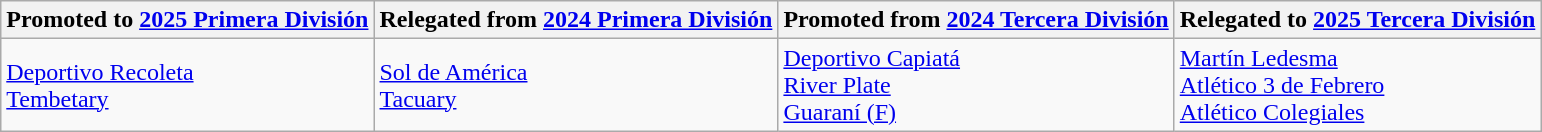<table class="wikitable">
<tr>
<th>Promoted to <a href='#'>2025 Primera División</a></th>
<th>Relegated from <a href='#'>2024 Primera División</a></th>
<th>Promoted from <a href='#'>2024 Tercera División</a></th>
<th>Relegated to <a href='#'>2025 Tercera División</a></th>
</tr>
<tr>
<td><a href='#'>Deportivo Recoleta</a><br><a href='#'>Tembetary</a></td>
<td><a href='#'>Sol de América</a><br><a href='#'>Tacuary</a></td>
<td><a href='#'>Deportivo Capiatá</a> <br><a href='#'>River Plate</a> <br><a href='#'>Guaraní (F)</a> </td>
<td><a href='#'>Martín Ledesma</a> <br><a href='#'>Atlético 3 de Febrero</a> <br><a href='#'>Atlético Colegiales</a> </td>
</tr>
</table>
